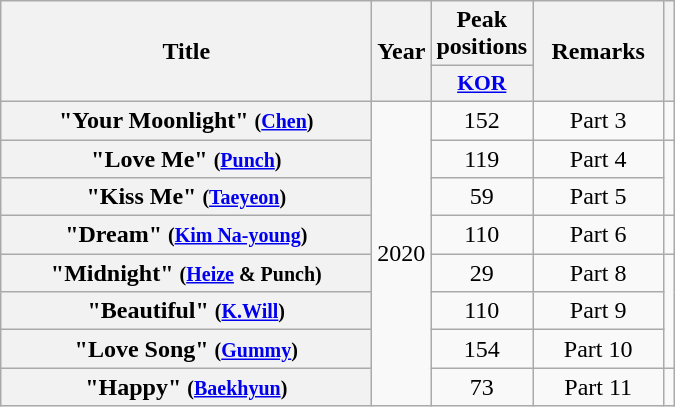<table class="wikitable plainrowheaders" style="text-align:center;">
<tr>
<th scope="col" rowspan="2" style="width:15em;">Title</th>
<th scope="col" rowspan="2" style="width:2em;">Year</th>
<th scope="col">Peak<br>positions</th>
<th scope="col" rowspan="2" style="width:5em;">Remarks</th>
<th rowspan="2"></th>
</tr>
<tr>
<th scope="col" style="width:2.5em;font-size:90%;"><a href='#'>KOR</a></th>
</tr>
<tr>
<th scope="row">"Your Moonlight" <small>(<a href='#'>Chen</a>)</small></th>
<td rowspan=8>2020</td>
<td>152</td>
<td>Part 3</td>
<td></td>
</tr>
<tr>
<th scope="row">"Love Me" <small>(<a href='#'>Punch</a>)</small></th>
<td>119</td>
<td>Part 4</td>
<td rowspan=2></td>
</tr>
<tr>
<th scope="row">"Kiss Me" <small>(<a href='#'>Taeyeon</a>)</small></th>
<td>59</td>
<td>Part 5</td>
</tr>
<tr>
<th scope="row">"Dream" <small>(<a href='#'>Kim Na-young</a>)</small></th>
<td>110</td>
<td>Part 6</td>
<td></td>
</tr>
<tr>
<th scope="row">"Midnight" <small>(<a href='#'>Heize</a> & Punch)</small></th>
<td>29</td>
<td>Part 8</td>
<td rowspan=3></td>
</tr>
<tr>
<th scope="row">"Beautiful" <small>(<a href='#'>K.Will</a>)</small></th>
<td>110</td>
<td>Part 9</td>
</tr>
<tr>
<th scope="row">"Love Song" <small>(<a href='#'>Gummy</a>)</small></th>
<td>154</td>
<td>Part 10</td>
</tr>
<tr>
<th scope="row">"Happy" <small>(<a href='#'>Baekhyun</a>)</small></th>
<td>73</td>
<td>Part 11</td>
<td></td>
</tr>
</table>
